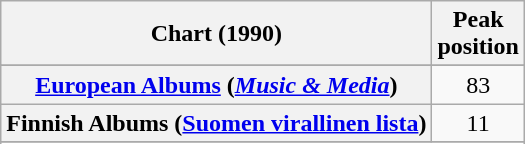<table class="wikitable sortable plainrowheaders" style="text-align:center">
<tr>
<th scope="col">Chart (1990)</th>
<th scope="col">Peak<br>position</th>
</tr>
<tr>
</tr>
<tr>
</tr>
<tr>
</tr>
<tr>
<th scope="row"><a href='#'>European Albums</a> (<em><a href='#'>Music & Media</a></em>)</th>
<td>83</td>
</tr>
<tr>
<th scope="row">Finnish Albums (<a href='#'>Suomen virallinen lista</a>)</th>
<td>11</td>
</tr>
<tr>
</tr>
<tr>
</tr>
<tr>
</tr>
<tr>
</tr>
</table>
